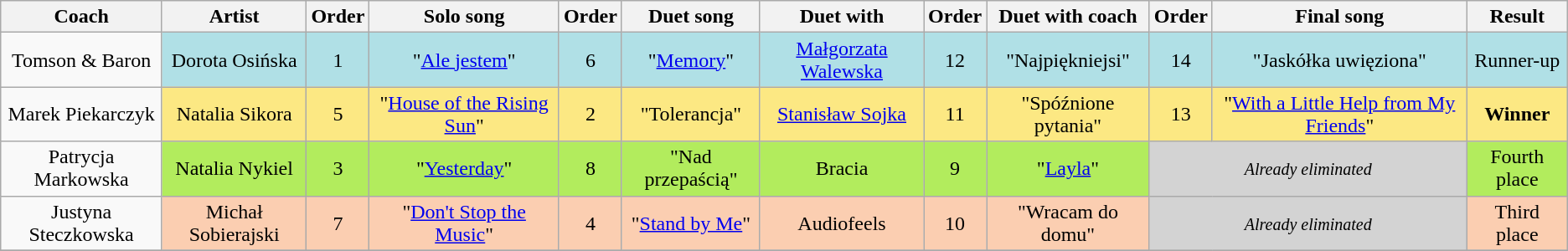<table class="wikitable" style="text-align:center; width:100%%;">
<tr>
<th scope="col">Coach</th>
<th scope="col">Artist</th>
<th scope="col">Order</th>
<th scope="col">Solo song</th>
<th scope="col">Order</th>
<th scope="col">Duet song</th>
<th scope="col">Duet with</th>
<th scope="col">Order</th>
<th scope="col">Duet with coach</th>
<th scope="col">Order</th>
<th scope="col">Final song</th>
<th scope="col">Result</th>
</tr>
<tr>
<td scope="row">Tomson & Baron</td>
<td style="background:#B0E0E6;">Dorota Osińska</td>
<td style="background:#B0E0E6;">1</td>
<td style="background:#B0E0E6;">"<a href='#'>Ale jestem</a>"</td>
<td style="background:#B0E0E6;">6</td>
<td style="background:#B0E0E6;">"<a href='#'>Memory</a>"</td>
<td style="background:#B0E0E6;"><a href='#'>Małgorzata Walewska</a></td>
<td style="background:#B0E0E6;">12</td>
<td style="background:#B0E0E6;">"Najpiękniejsi"</td>
<td style="background:#B0E0E6;">14</td>
<td style="background:#B0E0E6;">"Jaskółka uwięziona"</td>
<td style="background:#B0E0E6;">Runner-up</td>
</tr>
<tr>
<td scope="row">Marek Piekarczyk</td>
<td style="background:#FCE883;">Natalia Sikora</td>
<td style="background:#FCE883;">5</td>
<td style="background:#FCE883;">"<a href='#'>House of the Rising Sun</a>"</td>
<td style="background:#FCE883;">2</td>
<td style="background:#FCE883;">"Tolerancja"</td>
<td style="background:#FCE883;"><a href='#'>Stanisław Sojka</a></td>
<td style="background:#FCE883;">11</td>
<td style="background:#FCE883;">"Spóźnione pytania"</td>
<td style="background:#FCE883;">13</td>
<td style="background:#FCE883;">"<a href='#'>With a Little Help from My Friends</a>"</td>
<td style="background:#FCE883;"><strong>Winner</strong></td>
</tr>
<tr>
<td scope="row">Patrycja Markowska</td>
<td style="background:#B2EC5D;">Natalia Nykiel</td>
<td style="background:#B2EC5D;">3</td>
<td style="background:#B2EC5D;">"<a href='#'>Yesterday</a>"</td>
<td style="background:#B2EC5D;">8</td>
<td style="background:#B2EC5D;">"Nad przepaścią"</td>
<td style="background:#B2EC5D;">Bracia</td>
<td style="background:#B2EC5D;">9</td>
<td style="background:#B2EC5D;">"<a href='#'>Layla</a>"</td>
<td style="background-color:lightgrey;" colspan="2"><small><em>Already eliminated</em></small></td>
<td style="background:#B2EC5D;">Fourth place</td>
</tr>
<tr>
<td scope="row">Justyna Steczkowska</td>
<td style="background:#FBCEB1;">Michał Sobierajski</td>
<td style="background:#FBCEB1;">7</td>
<td style="background:#FBCEB1;">"<a href='#'>Don't Stop the Music</a>"</td>
<td style="background:#FBCEB1;">4</td>
<td style="background:#FBCEB1;">"<a href='#'>Stand by Me</a>"</td>
<td style="background:#FBCEB1;">Audiofeels</td>
<td style="background:#FBCEB1;">10</td>
<td style="background:#FBCEB1;">"Wracam do domu"</td>
<td style="background-color:lightgrey;" colspan="2"><small><em>Already eliminated</em></small></td>
<td style="background:#FBCEB1;">Third place</td>
</tr>
<tr>
</tr>
</table>
